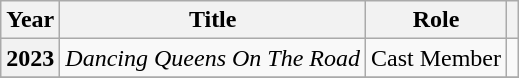<table class="wikitable sortable plainrowheaders">
<tr>
<th scope="col">Year</th>
<th scope="col">Title</th>
<th scope="col">Role</th>
<th scope="col" class="unsortable"></th>
</tr>
<tr>
<th scope="row">2023</th>
<td><em>Dancing Queens On The Road</em></td>
<td>Cast Member</td>
<td style="text-align:center"></td>
</tr>
<tr>
</tr>
</table>
